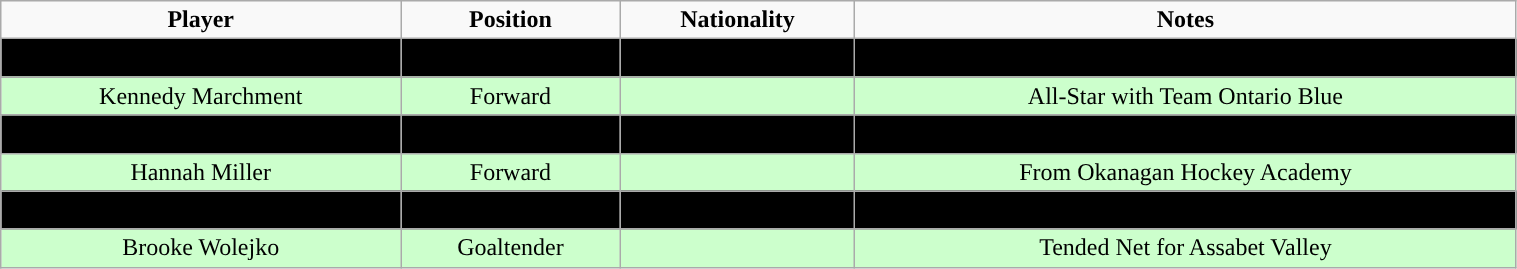<table class="wikitable" width="80%">
<tr align="center">
<td><strong>Player</strong></td>
<td><strong>Position</strong></td>
<td><strong>Nationality</strong></td>
<td><strong>Notes</strong></td>
</tr>
<tr align="center" bgcolor=" ">
<td>Michelle Alonardo</td>
<td>Forward</td>
<td></td>
<td>Star at Governor's Academy</td>
</tr>
<tr align="center" bgcolor="#ccffcc">
<td>Kennedy Marchment</td>
<td>Forward</td>
<td></td>
<td>All-Star with Team Ontario Blue</td>
</tr>
<tr align="center" bgcolor=" ">
<td>Amanda McClure</td>
<td>Defense</td>
<td></td>
<td>Played for Cambridge Jr. Rivulettes</td>
</tr>
<tr align="center" bgcolor="#ccffcc">
<td>Hannah Miller</td>
<td>Forward</td>
<td></td>
<td>From Okanagan Hockey Academy</td>
</tr>
<tr align="center" bgcolor=" ">
<td>Sophia Millerick</td>
<td>Defense</td>
<td></td>
<td>Attended St. Mark's School (MA)</td>
</tr>
<tr align="center" bgcolor="#ccffcc">
<td>Brooke Wolejko</td>
<td>Goaltender</td>
<td></td>
<td>Tended Net for Assabet Valley</td>
</tr>
</table>
